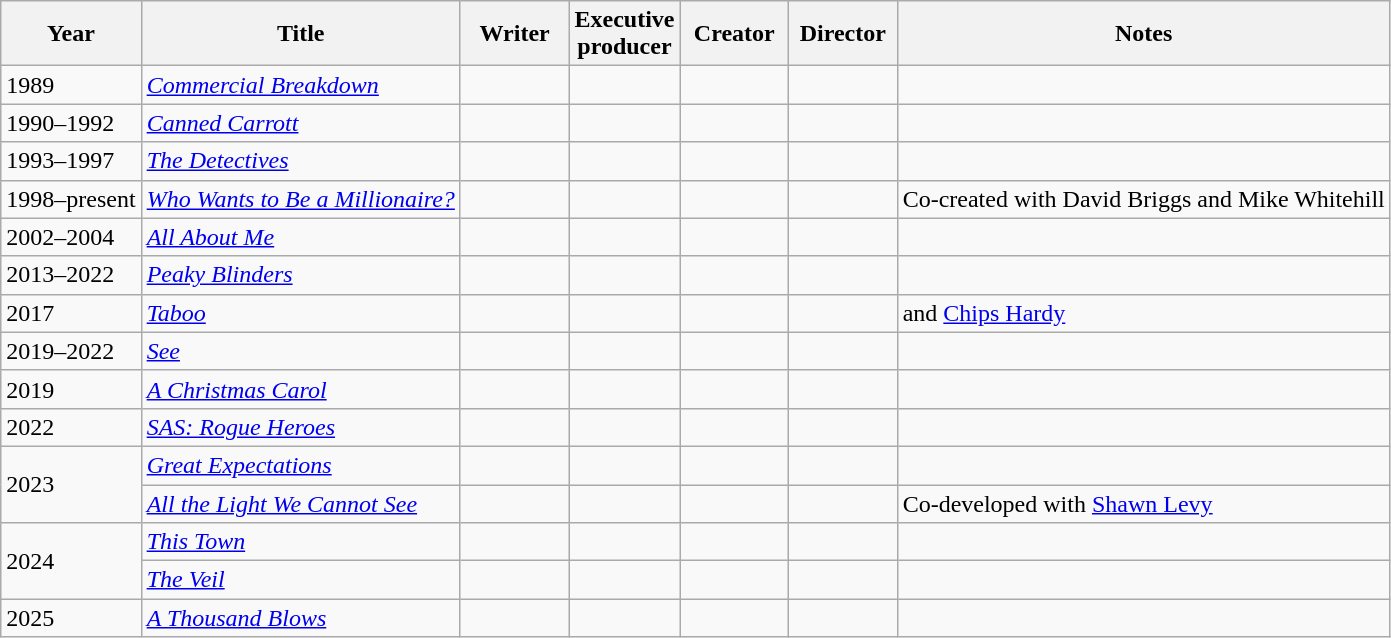<table class="wikitable">
<tr>
<th>Year</th>
<th>Title</th>
<th width="65">Writer</th>
<th width="65">Executive<br>producer</th>
<th width="65">Creator</th>
<th width="65">Director</th>
<th>Notes</th>
</tr>
<tr>
<td>1989</td>
<td><em><a href='#'>Commercial Breakdown</a></em></td>
<td></td>
<td></td>
<td></td>
<td></td>
<td></td>
</tr>
<tr>
<td>1990–1992</td>
<td><em><a href='#'>Canned Carrott</a></em></td>
<td></td>
<td></td>
<td></td>
<td></td>
<td></td>
</tr>
<tr>
<td>1993–1997</td>
<td><em><a href='#'>The Detectives</a></em></td>
<td></td>
<td></td>
<td></td>
<td></td>
<td></td>
</tr>
<tr>
<td>1998–present</td>
<td><em><a href='#'>Who Wants to Be a Millionaire?</a></em></td>
<td></td>
<td></td>
<td></td>
<td></td>
<td>Co-created with David Briggs and Mike Whitehill</td>
</tr>
<tr>
<td>2002–2004</td>
<td><em><a href='#'>All About Me</a></em></td>
<td></td>
<td></td>
<td></td>
<td></td>
<td></td>
</tr>
<tr>
<td>2013–2022</td>
<td><em><a href='#'>Peaky Blinders</a></em></td>
<td></td>
<td></td>
<td></td>
<td></td>
<td></td>
</tr>
<tr>
<td>2017</td>
<td><em><a href='#'>Taboo</a></em></td>
<td></td>
<td></td>
<td></td>
<td></td>
<td> and <a href='#'>Chips Hardy</a></td>
</tr>
<tr>
<td>2019–2022</td>
<td><em><a href='#'>See</a></em></td>
<td></td>
<td></td>
<td></td>
<td></td>
<td></td>
</tr>
<tr>
<td>2019</td>
<td><em><a href='#'>A Christmas Carol</a></em></td>
<td></td>
<td></td>
<td></td>
<td></td>
<td></td>
</tr>
<tr>
<td>2022</td>
<td><em><a href='#'>SAS: Rogue Heroes</a></em></td>
<td></td>
<td></td>
<td></td>
<td></td>
<td></td>
</tr>
<tr>
<td rowspan=2>2023</td>
<td><em><a href='#'>Great Expectations</a></em></td>
<td></td>
<td></td>
<td></td>
<td></td>
<td></td>
</tr>
<tr>
<td><em><a href='#'>All the Light We Cannot See</a></em></td>
<td></td>
<td></td>
<td></td>
<td></td>
<td>Co-developed with <a href='#'>Shawn Levy</a></td>
</tr>
<tr>
<td rowspan=2>2024</td>
<td><em><a href='#'>This Town</a></em></td>
<td></td>
<td></td>
<td></td>
<td></td>
<td></td>
</tr>
<tr>
<td><em><a href='#'>The Veil</a></em></td>
<td></td>
<td></td>
<td></td>
<td></td>
<td></td>
</tr>
<tr>
<td>2025</td>
<td><em><a href='#'>A Thousand Blows</a></em></td>
<td></td>
<td></td>
<td></td>
<td></td>
<td></td>
</tr>
</table>
